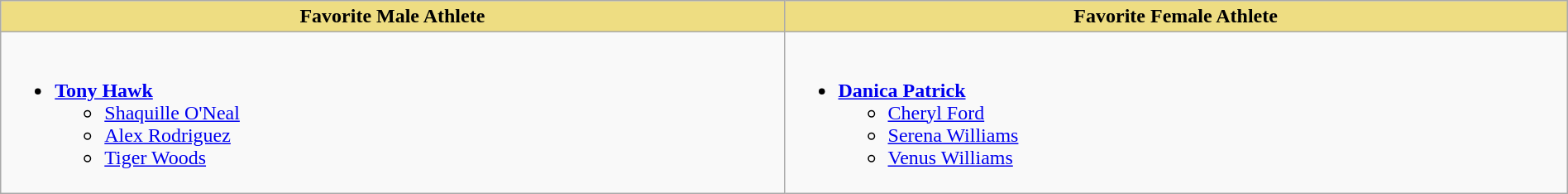<table class="wikitable" style="width:100%">
<tr>
<th style="background:#EEDD82; width:50%">Favorite Male Athlete</th>
<th style="background:#EEDD82; width:50%">Favorite Female Athlete</th>
</tr>
<tr>
<td valign="top"><br><ul><li><strong><a href='#'>Tony Hawk</a></strong><ul><li><a href='#'>Shaquille O'Neal</a></li><li><a href='#'>Alex Rodriguez</a></li><li><a href='#'>Tiger Woods</a></li></ul></li></ul></td>
<td valign="top"><br><ul><li><strong><a href='#'>Danica Patrick</a></strong><ul><li><a href='#'>Cheryl Ford</a></li><li><a href='#'>Serena Williams</a></li><li><a href='#'>Venus Williams</a></li></ul></li></ul></td>
</tr>
</table>
